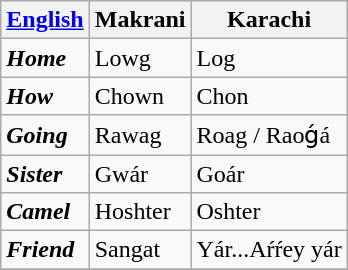<table class="wikitable" style="font-size: 100%">
<tr>
<th><a href='#'>English</a></th>
<th>Makrani</th>
<th>Karachi</th>
</tr>
<tr>
<td><strong><em>Home</em></strong></td>
<td>Lowg</td>
<td>Log</td>
</tr>
<tr>
<td><strong><em>How</em></strong></td>
<td>Chown</td>
<td>Chon</td>
</tr>
<tr>
<td><strong><em>Going</em></strong></td>
<td>Rawag</td>
<td>Roag / Raoǵá</td>
</tr>
<tr>
<td><strong><em>Sister</em></strong></td>
<td>Gwár</td>
<td>Goár</td>
</tr>
<tr>
<td><strong><em>Camel</em></strong></td>
<td>Hoshter</td>
<td>Oshter</td>
</tr>
<tr>
<td><strong><em>Friend</em></strong></td>
<td>Sangat</td>
<td>Yár...Aŕŕey yár</td>
</tr>
<tr>
</tr>
</table>
